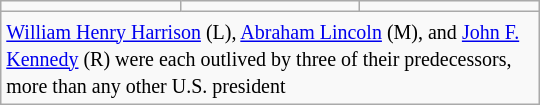<table class="wikitable" style="margin:0 0 0 1em 1em 1em; width: 360px; float:right;">
<tr>
<td></td>
<td></td>
<td></td>
</tr>
<tr>
<td colspan=3 style="text-align:left;"><small><a href='#'>William Henry Harrison</a> (L), <a href='#'>Abraham Lincoln</a> (M), and <a href='#'>John F. Kennedy</a> (R) were each outlived by three of their predecessors, more than any other U.S. president</small></td>
</tr>
</table>
